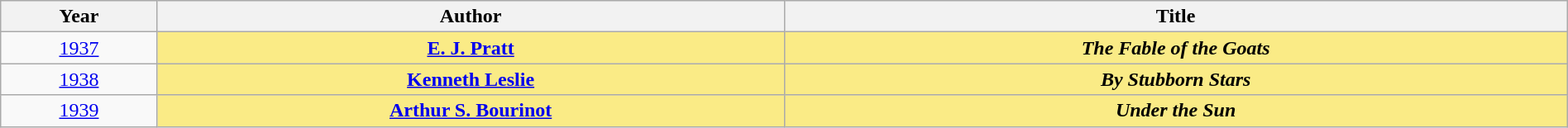<table class="wikitable" width="100%">
<tr>
<th>Year</th>
<th width="40%">Author</th>
<th width="50%">Title</th>
</tr>
<tr>
<td align="center"><a href='#'>1937</a></td>
<td align="center" style="background:#FAEB86"><strong><a href='#'>E. J. Pratt</a></strong></td>
<td align="center" style="background:#FAEB86"><strong><em>The Fable of the Goats</em></strong></td>
</tr>
<tr>
<td align="center"><a href='#'>1938</a></td>
<td align="center" style="background:#FAEB86"><strong><a href='#'>Kenneth Leslie</a></strong></td>
<td align="center" style="background:#FAEB86"><strong><em>By Stubborn Stars</em></strong></td>
</tr>
<tr>
<td align="center"><a href='#'>1939</a></td>
<td align="center" style="background:#FAEB86"><strong><a href='#'>Arthur S. Bourinot</a></strong></td>
<td align="center" style="background:#FAEB86"><strong><em>Under the Sun</em></strong></td>
</tr>
</table>
